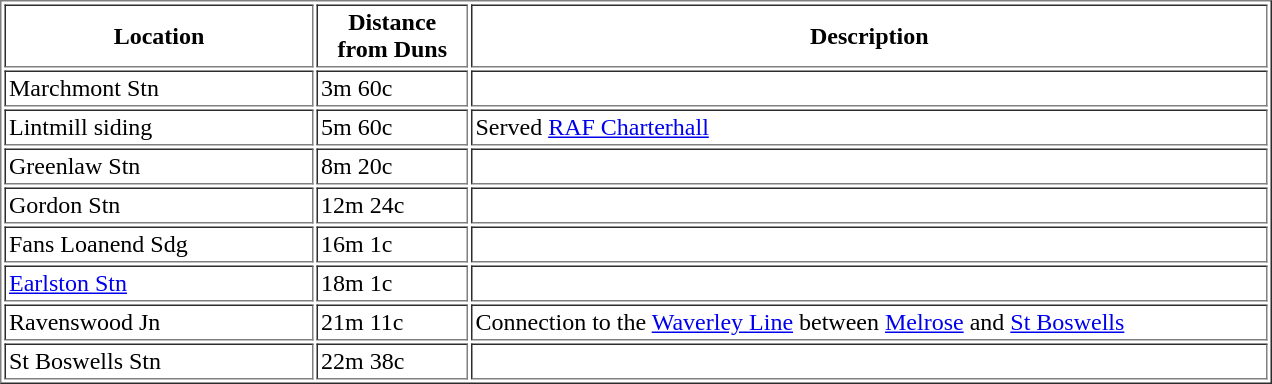<table border="1" cellpadding="2">
<tr>
<th style="width:200px;">Location</th>
<th width="95">Distance from Duns</th>
<th style="width:525px;">Description</th>
</tr>
<tr>
<td>Marchmont Stn</td>
<td>3m 60c</td>
<td></td>
</tr>
<tr>
<td>Lintmill siding</td>
<td>5m 60c</td>
<td>Served <a href='#'>RAF Charterhall</a></td>
</tr>
<tr>
<td>Greenlaw Stn</td>
<td>8m 20c</td>
<td></td>
</tr>
<tr>
<td>Gordon Stn</td>
<td>12m 24c</td>
<td></td>
</tr>
<tr>
<td>Fans Loanend Sdg</td>
<td>16m 1c</td>
<td></td>
</tr>
<tr>
<td><a href='#'>Earlston Stn</a></td>
<td>18m 1c</td>
<td></td>
</tr>
<tr>
<td>Ravenswood Jn</td>
<td>21m 11c</td>
<td>Connection to the <a href='#'>Waverley Line</a> between <a href='#'>Melrose</a> and <a href='#'>St Boswells</a></td>
</tr>
<tr>
<td>St Boswells Stn</td>
<td>22m 38c</td>
<td></td>
</tr>
</table>
